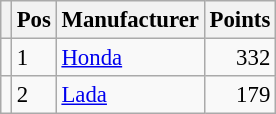<table class="wikitable" style="font-size: 95%;">
<tr>
<th></th>
<th>Pos</th>
<th>Manufacturer</th>
<th>Points</th>
</tr>
<tr>
<td align="left"></td>
<td>1</td>
<td> <a href='#'>Honda</a></td>
<td align="right">332</td>
</tr>
<tr>
<td align="left"></td>
<td>2</td>
<td> <a href='#'>Lada</a></td>
<td align="right">179</td>
</tr>
</table>
